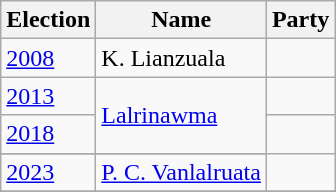<table class="wikitable sortable">
<tr>
<th>Election</th>
<th>Name</th>
<th colspan=2>Party</th>
</tr>
<tr>
<td><a href='#'>2008</a></td>
<td>K. Lianzuala</td>
<td></td>
</tr>
<tr>
<td><a href='#'>2013</a></td>
<td rowspan=2><a href='#'>Lalrinawma</a></td>
<td></td>
</tr>
<tr>
<td><a href='#'>2018</a></td>
</tr>
<tr>
</tr>
<tr>
<td><a href='#'>2023</a></td>
<td><a href='#'>P. C. Vanlalruata</a></td>
<td></td>
</tr>
<tr>
</tr>
</table>
